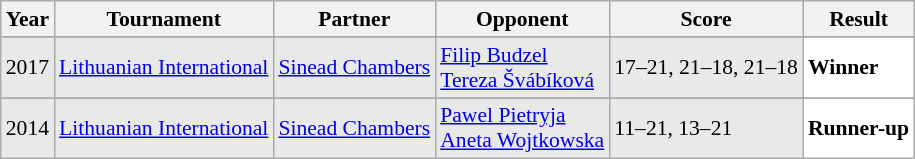<table class="sortable wikitable" style="font-size: 90%;">
<tr>
<th>Year</th>
<th>Tournament</th>
<th>Partner</th>
<th>Opponent</th>
<th>Score</th>
<th>Result</th>
</tr>
<tr>
</tr>
<tr style="background:#E9E9E9">
<td align="center">2017</td>
<td align="left"><a href='#'>Lithuanian International</a></td>
<td align="left"> <a href='#'>Sinead Chambers</a></td>
<td align="left"> <a href='#'>Filip Budzel</a><br>  <a href='#'>Tereza Švábíková</a></td>
<td align="left">17–21, 21–18, 21–18</td>
<td style="text-align:left; background:white"> <strong>Winner</strong></td>
</tr>
<tr>
</tr>
<tr style="background:#E9E9E9">
<td align="center">2014</td>
<td align="left"><a href='#'>Lithuanian International</a></td>
<td align="left"> <a href='#'>Sinead Chambers</a></td>
<td align="left"> <a href='#'>Pawel Pietryja</a><br>  <a href='#'>Aneta Wojtkowska</a></td>
<td align="left">11–21, 13–21</td>
<td style="text-align:left; background:white"> <strong>Runner-up</strong></td>
</tr>
</table>
